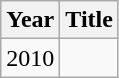<table class="wikitable">
<tr>
<th>Year</th>
<th>Title</th>
</tr>
<tr>
<td>2010</td>
<td><em></em></td>
</tr>
</table>
